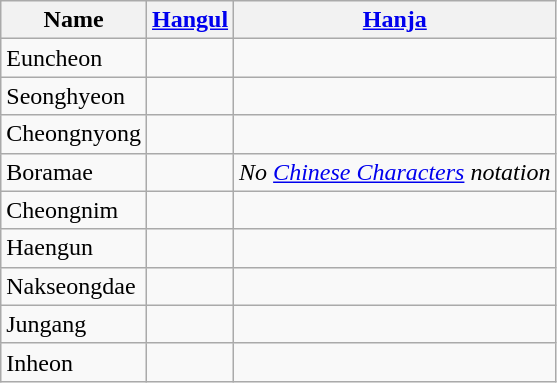<table class="wikitable">
<tr>
<th>Name</th>
<th><a href='#'>Hangul</a></th>
<th><a href='#'>Hanja</a></th>
</tr>
<tr>
<td>Euncheon</td>
<td></td>
<td></td>
</tr>
<tr>
<td>Seonghyeon</td>
<td></td>
<td></td>
</tr>
<tr>
<td>Cheongnyong </td>
<td></td>
<td></td>
</tr>
<tr>
<td>Boramae</td>
<td></td>
<td><em>No <a href='#'>Chinese Characters</a> notation</em></td>
</tr>
<tr>
<td>Cheongnim </td>
<td></td>
<td></td>
</tr>
<tr>
<td>Haengun</td>
<td></td>
<td></td>
</tr>
<tr>
<td>Nakseongdae</td>
<td></td>
<td></td>
</tr>
<tr>
<td>Jungang</td>
<td></td>
<td></td>
</tr>
<tr>
<td>Inheon</td>
<td></td>
<td></td>
</tr>
</table>
